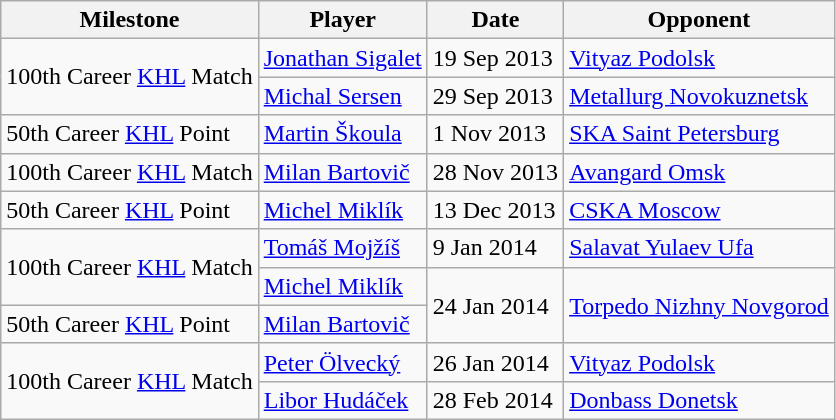<table class="wikitable">
<tr>
<th>Milestone</th>
<th>Player</th>
<th>Date</th>
<th>Opponent</th>
</tr>
<tr>
<td rowspan=2>100th Career <a href='#'>KHL</a> Match</td>
<td> <a href='#'>Jonathan Sigalet</a></td>
<td>19 Sep 2013</td>
<td><a href='#'>Vityaz Podolsk</a></td>
</tr>
<tr>
<td> <a href='#'>Michal Sersen</a></td>
<td>29 Sep 2013</td>
<td><a href='#'>Metallurg Novokuznetsk</a></td>
</tr>
<tr>
<td>50th Career <a href='#'>KHL</a> Point</td>
<td> <a href='#'>Martin Škoula</a></td>
<td>1 Nov 2013</td>
<td><a href='#'>SKA Saint Petersburg</a></td>
</tr>
<tr>
<td>100th Career <a href='#'>KHL</a> Match</td>
<td> <a href='#'>Milan Bartovič</a></td>
<td>28 Nov 2013</td>
<td><a href='#'>Avangard Omsk</a></td>
</tr>
<tr>
<td>50th Career <a href='#'>KHL</a> Point</td>
<td> <a href='#'>Michel Miklík</a></td>
<td>13 Dec 2013</td>
<td><a href='#'>CSKA Moscow</a></td>
</tr>
<tr>
<td rowspan=2>100th Career <a href='#'>KHL</a> Match</td>
<td> <a href='#'>Tomáš Mojžíš</a></td>
<td>9 Jan 2014</td>
<td><a href='#'>Salavat Yulaev Ufa</a></td>
</tr>
<tr>
<td> <a href='#'>Michel Miklík</a></td>
<td rowspan=2>24 Jan 2014</td>
<td rowspan=2><a href='#'>Torpedo Nizhny Novgorod</a></td>
</tr>
<tr>
<td>50th Career <a href='#'>KHL</a> Point</td>
<td> <a href='#'>Milan Bartovič</a></td>
</tr>
<tr>
<td rowspan=2>100th Career <a href='#'>KHL</a> Match</td>
<td> <a href='#'>Peter Ölvecký</a></td>
<td>26 Jan 2014</td>
<td><a href='#'>Vityaz Podolsk</a></td>
</tr>
<tr>
<td> <a href='#'>Libor Hudáček</a></td>
<td>28 Feb 2014</td>
<td><a href='#'>Donbass Donetsk</a></td>
</tr>
</table>
